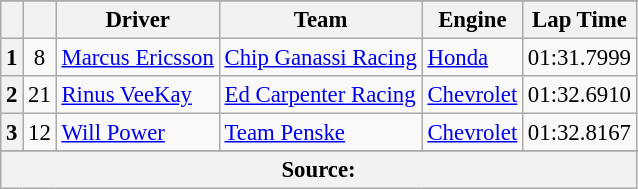<table class="wikitable" style="font-size:95%;">
<tr>
</tr>
<tr>
<th></th>
<th></th>
<th>Driver</th>
<th>Team</th>
<th>Engine</th>
<th>Lap Time</th>
</tr>
<tr>
<th>1</th>
<td align="center">8</td>
<td> <a href='#'>Marcus Ericsson</a> <strong></strong></td>
<td><a href='#'>Chip Ganassi Racing</a></td>
<td><a href='#'>Honda</a></td>
<td>01:31.7999</td>
</tr>
<tr>
<th>2</th>
<td align="center">21</td>
<td> <a href='#'>Rinus VeeKay</a></td>
<td><a href='#'>Ed Carpenter Racing</a></td>
<td><a href='#'>Chevrolet</a></td>
<td>01:32.6910</td>
</tr>
<tr>
<th>3</th>
<td align="center">12</td>
<td> <a href='#'>Will Power</a></td>
<td><a href='#'>Team Penske</a></td>
<td><a href='#'>Chevrolet</a></td>
<td>01:32.8167</td>
</tr>
<tr>
</tr>
<tr class="sortbottom">
<th colspan="6">Source:</th>
</tr>
</table>
